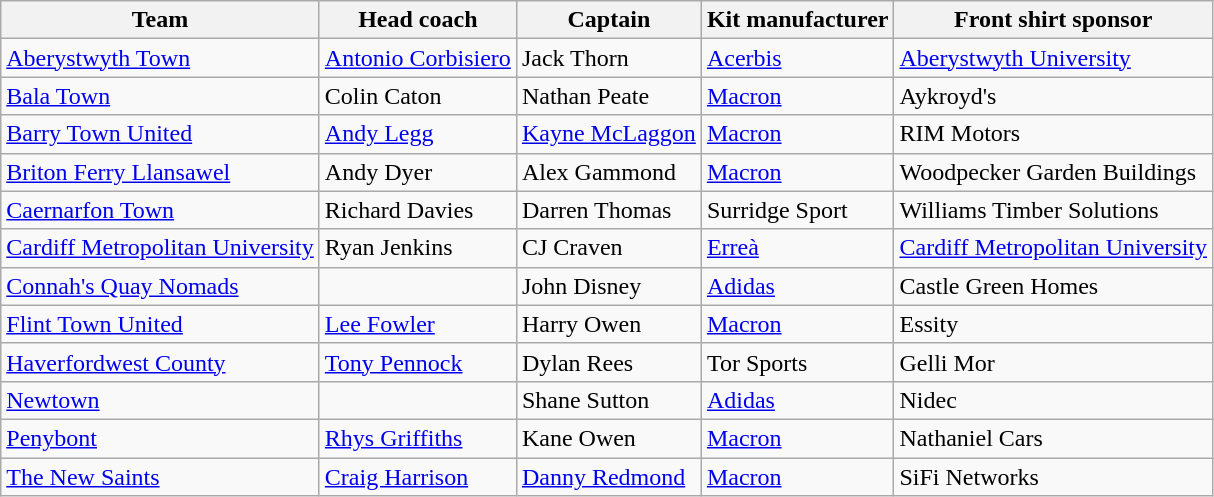<table class="wikitable sortable" style="text-align:left;" margin-top:0.2em;">
<tr>
<th>Team</th>
<th>Head coach</th>
<th>Captain</th>
<th>Kit manufacturer</th>
<th>Front shirt sponsor</th>
</tr>
<tr>
<td><a href='#'>Aberystwyth Town</a></td>
<td> <a href='#'>Antonio Corbisiero</a></td>
<td> Jack Thorn</td>
<td><a href='#'>Acerbis</a></td>
<td><a href='#'>Aberystwyth University</a></td>
</tr>
<tr>
<td><a href='#'>Bala Town</a></td>
<td> Colin Caton</td>
<td> Nathan Peate</td>
<td><a href='#'>Macron</a></td>
<td>Aykroyd's</td>
</tr>
<tr>
<td><a href='#'>Barry Town United</a></td>
<td> <a href='#'>Andy Legg</a></td>
<td> <a href='#'>Kayne McLaggon</a></td>
<td><a href='#'>Macron</a></td>
<td>RIM Motors</td>
</tr>
<tr>
<td><a href='#'>Briton Ferry Llansawel</a></td>
<td> Andy Dyer</td>
<td> Alex Gammond</td>
<td><a href='#'>Macron</a></td>
<td>Woodpecker Garden Buildings</td>
</tr>
<tr>
<td><a href='#'>Caernarfon Town</a></td>
<td> Richard Davies</td>
<td> Darren Thomas</td>
<td>Surridge Sport</td>
<td>Williams Timber Solutions</td>
</tr>
<tr>
<td><a href='#'>Cardiff Metropolitan University</a></td>
<td> Ryan Jenkins</td>
<td> CJ Craven</td>
<td><a href='#'>Erreà</a></td>
<td><a href='#'>Cardiff Metropolitan University</a></td>
</tr>
<tr>
<td><a href='#'>Connah's Quay Nomads</a></td>
<td></td>
<td> John Disney</td>
<td><a href='#'>Adidas</a></td>
<td>Castle Green Homes</td>
</tr>
<tr>
<td><a href='#'>Flint Town United</a></td>
<td> <a href='#'>Lee Fowler</a></td>
<td> Harry Owen</td>
<td><a href='#'>Macron</a></td>
<td>Essity</td>
</tr>
<tr>
<td><a href='#'>Haverfordwest County</a></td>
<td> <a href='#'>Tony Pennock</a></td>
<td> Dylan Rees</td>
<td>Tor Sports</td>
<td>Gelli Mor</td>
</tr>
<tr>
<td><a href='#'>Newtown</a></td>
<td></td>
<td> Shane Sutton</td>
<td><a href='#'>Adidas</a></td>
<td>Nidec</td>
</tr>
<tr>
<td><a href='#'>Penybont</a></td>
<td> <a href='#'>Rhys Griffiths</a></td>
<td> Kane Owen</td>
<td><a href='#'>Macron</a></td>
<td>Nathaniel Cars</td>
</tr>
<tr>
<td><a href='#'>The New Saints</a></td>
<td> <a href='#'>Craig Harrison</a></td>
<td> <a href='#'>Danny Redmond</a></td>
<td><a href='#'>Macron</a></td>
<td>SiFi Networks</td>
</tr>
</table>
